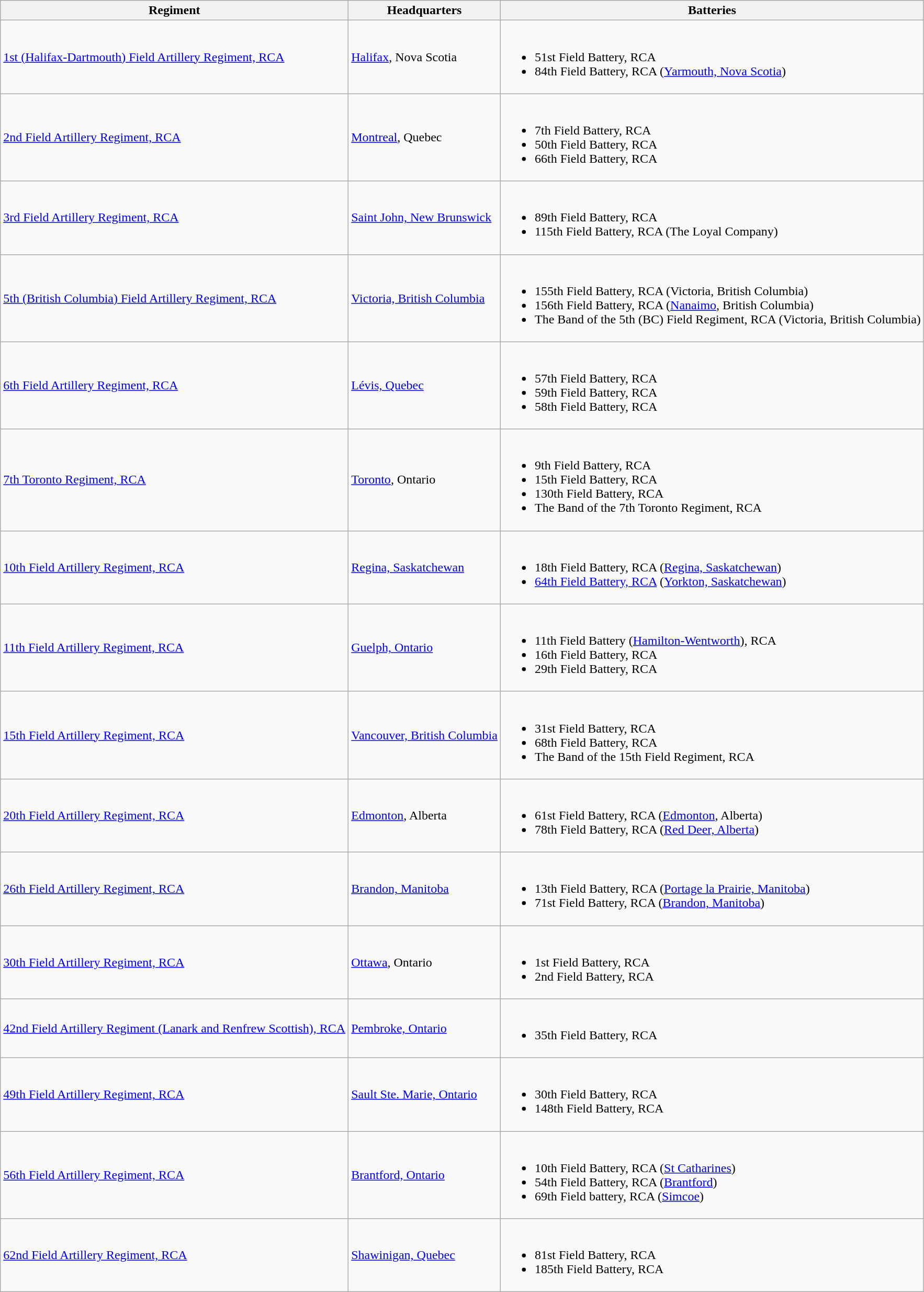<table class="wikitable">
<tr>
<th>Regiment</th>
<th>Headquarters</th>
<th>Batteries</th>
</tr>
<tr>
<td><a href='#'>1st (Halifax-Dartmouth) Field Artillery Regiment, RCA</a></td>
<td><a href='#'>Halifax</a>, Nova Scotia</td>
<td><br><ul><li>51st Field Battery, RCA</li><li>84th Field Battery, RCA (<a href='#'>Yarmouth, Nova Scotia</a>)</li></ul></td>
</tr>
<tr>
<td><a href='#'>2nd Field Artillery Regiment, RCA</a></td>
<td><a href='#'>Montreal</a>, Quebec</td>
<td><br><ul><li>7th Field Battery, RCA</li><li>50th Field Battery, RCA</li><li>66th Field Battery, RCA</li></ul></td>
</tr>
<tr>
<td><a href='#'>3rd Field Artillery Regiment, RCA</a></td>
<td><a href='#'>Saint John, New Brunswick</a></td>
<td><br><ul><li>89th Field Battery, RCA</li><li>115th Field Battery, RCA (The Loyal Company)</li></ul></td>
</tr>
<tr>
<td><a href='#'>5th (British Columbia) Field Artillery Regiment, RCA</a></td>
<td><a href='#'>Victoria, British Columbia</a></td>
<td><br><ul><li>155th Field Battery, RCA (Victoria, British Columbia)</li><li>156th Field Battery, RCA (<a href='#'>Nanaimo</a>, British Columbia)</li><li>The Band of the 5th (BC) Field Regiment, RCA (Victoria, British Columbia)</li></ul></td>
</tr>
<tr>
<td><a href='#'>6th Field Artillery Regiment, RCA</a></td>
<td><a href='#'>Lévis, Quebec</a></td>
<td><br><ul><li>57th Field Battery, RCA</li><li>59th Field Battery, RCA</li><li>58th Field Battery, RCA</li></ul></td>
</tr>
<tr>
<td><a href='#'>7th Toronto Regiment, RCA</a></td>
<td><a href='#'>Toronto</a>, Ontario</td>
<td><br><ul><li>9th Field Battery, RCA</li><li>15th Field Battery, RCA</li><li>130th Field Battery, RCA</li><li>The Band of the 7th Toronto Regiment, RCA</li></ul></td>
</tr>
<tr>
<td><a href='#'>10th Field Artillery Regiment, RCA</a></td>
<td><a href='#'>Regina, Saskatchewan</a></td>
<td><br><ul><li>18th Field Battery, RCA (<a href='#'>Regina, Saskatchewan</a>)</li><li><a href='#'>64th Field Battery, RCA</a> (<a href='#'>Yorkton, Saskatchewan</a>)</li></ul></td>
</tr>
<tr>
<td><a href='#'>11th Field Artillery Regiment, RCA</a></td>
<td><a href='#'>Guelph, Ontario</a></td>
<td><br><ul><li>11th Field Battery (<a href='#'>Hamilton-Wentworth</a>), RCA</li><li>16th Field Battery, RCA</li><li>29th Field Battery, RCA</li></ul></td>
</tr>
<tr>
<td><a href='#'>15th Field Artillery Regiment, RCA</a></td>
<td><a href='#'>Vancouver, British Columbia</a></td>
<td><br><ul><li>31st Field Battery, RCA</li><li>68th Field Battery, RCA</li><li>The Band of the 15th Field Regiment, RCA</li></ul></td>
</tr>
<tr>
<td><a href='#'>20th Field Artillery Regiment, RCA</a></td>
<td><a href='#'>Edmonton</a>, Alberta</td>
<td><br><ul><li>61st Field Battery, RCA (<a href='#'>Edmonton</a>, Alberta)</li><li>78th Field Battery, RCA (<a href='#'>Red Deer, Alberta</a>)</li></ul></td>
</tr>
<tr>
<td><a href='#'>26th Field Artillery Regiment, RCA</a></td>
<td><a href='#'>Brandon, Manitoba</a></td>
<td><br><ul><li>13th Field Battery, RCA (<a href='#'>Portage la Prairie, Manitoba</a>)</li><li>71st Field Battery, RCA (<a href='#'>Brandon, Manitoba</a>)</li></ul></td>
</tr>
<tr>
<td><a href='#'>30th Field Artillery Regiment, RCA</a></td>
<td><a href='#'>Ottawa</a>, Ontario</td>
<td><br><ul><li>1st Field Battery, RCA</li><li>2nd Field Battery, RCA</li></ul></td>
</tr>
<tr>
<td><a href='#'>42nd Field Artillery Regiment (Lanark and Renfrew Scottish), RCA</a></td>
<td><a href='#'>Pembroke, Ontario</a></td>
<td><br><ul><li>35th Field Battery, RCA</li></ul></td>
</tr>
<tr>
<td><a href='#'>49th Field Artillery Regiment, RCA</a></td>
<td><a href='#'>Sault Ste. Marie, Ontario</a></td>
<td><br><ul><li>30th Field Battery, RCA</li><li>148th Field Battery, RCA</li></ul></td>
</tr>
<tr>
<td><a href='#'>56th Field Artillery Regiment, RCA</a></td>
<td><a href='#'>Brantford, Ontario</a></td>
<td><br><ul><li>10th Field Battery, RCA (<a href='#'>St Catharines</a>)</li><li>54th Field Battery, RCA (<a href='#'>Brantford</a>)</li><li>69th Field battery, RCA (<a href='#'>Simcoe</a>)</li></ul></td>
</tr>
<tr>
<td><a href='#'>62nd Field Artillery Regiment, RCA</a></td>
<td><a href='#'>Shawinigan, Quebec</a></td>
<td><br><ul><li>81st Field Battery, RCA</li><li>185th Field Battery, RCA</li></ul></td>
</tr>
</table>
